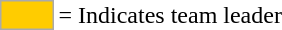<table>
<tr>
<td style="background-color:#FFCC00; border:1px solid #aaaaaa; width:2em;"></td>
<td>= Indicates team leader</td>
</tr>
</table>
